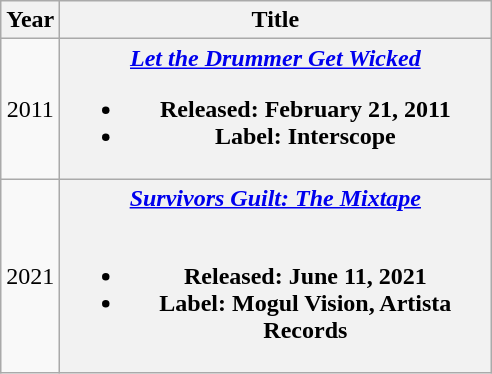<table class="wikitable plainrowheaders" style="text-align:center;">
<tr>
<th scope="col" style="width:2em;">Year</th>
<th scope="col" style="width:17.5em;">Title</th>
</tr>
<tr>
<td align="center">2011</td>
<th scope="row"><em><a href='#'>Let the Drummer Get Wicked</a></em><br><ul><li>Released: February 21, 2011</li><li>Label: Interscope</li></ul></th>
</tr>
<tr>
<td align="center">2021</td>
<th scope="row"><em><a href='#'>Survivors Guilt: The Mixtape</a></em><br><br><ul><li>Released: June 11, 2021</li><li>Label: Mogul Vision, Artista Records</li></ul></th>
</tr>
</table>
